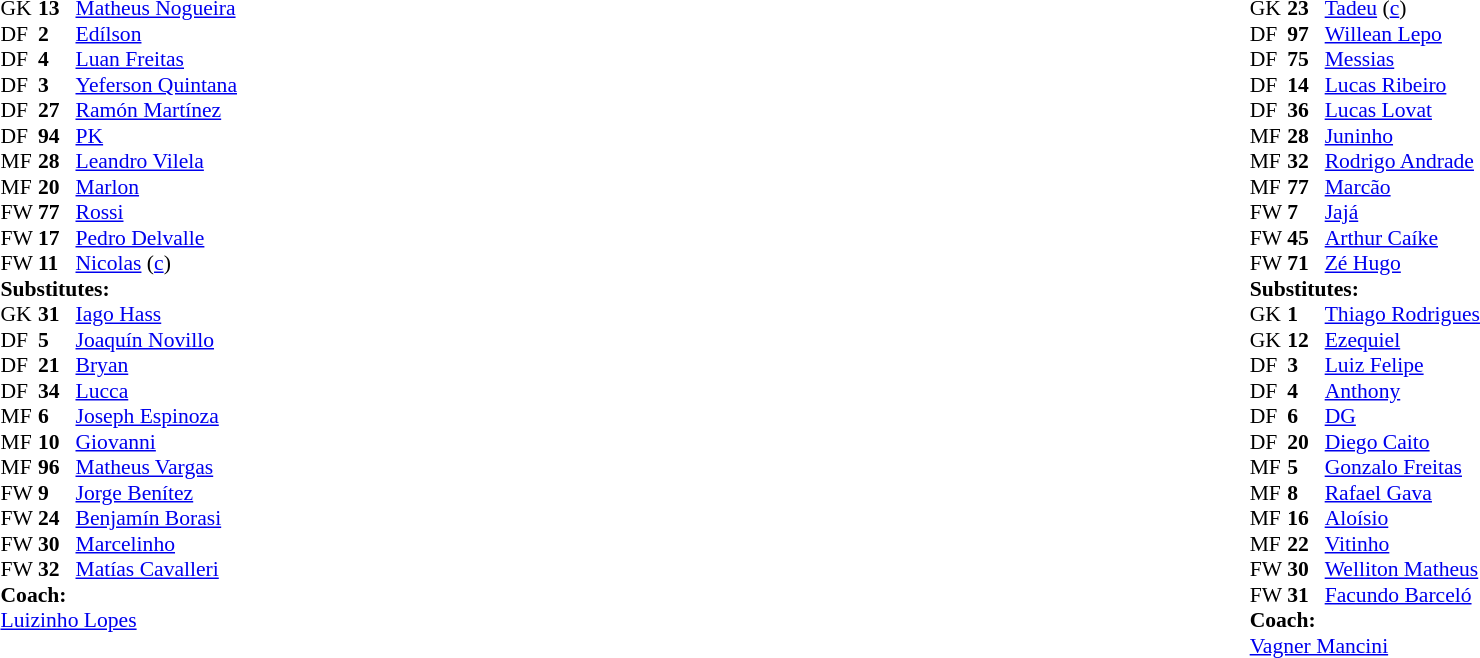<table width="100%">
<tr>
<td valign="top" width="40%"><br><table style="font-size:90%" cellspacing="0" cellpadding="0">
<tr>
<th width=25></th>
<th width=25></th>
</tr>
<tr>
<td>GK</td>
<td><strong>13</strong></td>
<td> <a href='#'>Matheus Nogueira</a></td>
</tr>
<tr>
<td>DF</td>
<td><strong>2</strong></td>
<td> <a href='#'>Edílson</a></td>
<td></td>
<td></td>
</tr>
<tr>
<td>DF</td>
<td><strong>4</strong></td>
<td> <a href='#'>Luan Freitas</a></td>
</tr>
<tr>
<td>DF</td>
<td><strong>3</strong></td>
<td> <a href='#'>Yeferson Quintana</a></td>
</tr>
<tr>
<td>DF</td>
<td><strong>27</strong></td>
<td> <a href='#'>Ramón Martínez</a></td>
</tr>
<tr>
<td>DF</td>
<td><strong>94</strong></td>
<td> <a href='#'>PK</a></td>
</tr>
<tr>
<td>MF</td>
<td><strong>28</strong></td>
<td> <a href='#'>Leandro Vilela</a></td>
<td></td>
<td></td>
</tr>
<tr>
<td>MF</td>
<td><strong>20</strong></td>
<td> <a href='#'>Marlon</a></td>
<td></td>
<td></td>
</tr>
<tr>
<td>FW</td>
<td><strong>77</strong></td>
<td> <a href='#'>Rossi</a></td>
<td></td>
</tr>
<tr>
<td>FW</td>
<td><strong>17</strong></td>
<td> <a href='#'>Pedro Delvalle</a></td>
<td></td>
<td></td>
</tr>
<tr>
<td>FW</td>
<td><strong>11</strong></td>
<td> <a href='#'>Nicolas</a> (<a href='#'>c</a>)</td>
<td></td>
<td></td>
</tr>
<tr>
<td colspan=3><strong>Substitutes:</strong></td>
</tr>
<tr>
<td>GK</td>
<td><strong>31</strong></td>
<td> <a href='#'>Iago Hass</a></td>
</tr>
<tr>
<td>DF</td>
<td><strong>5</strong></td>
<td> <a href='#'>Joaquín Novillo</a></td>
</tr>
<tr>
<td>DF</td>
<td><strong>21</strong></td>
<td> <a href='#'>Bryan</a></td>
<td></td>
<td></td>
</tr>
<tr>
<td>DF</td>
<td><strong>34</strong></td>
<td> <a href='#'>Lucca</a></td>
</tr>
<tr>
<td>MF</td>
<td><strong>6</strong></td>
<td> <a href='#'>Joseph Espinoza</a></td>
</tr>
<tr>
<td>MF</td>
<td><strong>10</strong></td>
<td> <a href='#'>Giovanni</a></td>
<td></td>
<td></td>
</tr>
<tr>
<td>MF</td>
<td><strong>96</strong></td>
<td> <a href='#'>Matheus Vargas</a></td>
<td></td>
<td></td>
</tr>
<tr>
<td>FW</td>
<td><strong>9</strong></td>
<td> <a href='#'>Jorge Benítez</a></td>
<td></td>
<td></td>
</tr>
<tr>
<td>FW</td>
<td><strong>24</strong></td>
<td> <a href='#'>Benjamín Borasi</a></td>
</tr>
<tr>
<td>FW</td>
<td><strong>30</strong></td>
<td> <a href='#'>Marcelinho</a></td>
</tr>
<tr>
<td>FW</td>
<td><strong>32</strong></td>
<td> <a href='#'>Matías Cavalleri</a></td>
<td></td>
<td></td>
</tr>
<tr>
<td></td>
</tr>
<tr>
<td colspan=3><strong>Coach:</strong></td>
</tr>
<tr>
<td colspan=4> <a href='#'>Luizinho Lopes</a></td>
</tr>
</table>
</td>
<td valign="top" width="50%"><br><table style="font-size:90%;" cellspacing="0" cellpadding="0" align="center">
<tr>
<th width=25></th>
<th width=25></th>
</tr>
<tr>
<td>GK</td>
<td><strong>23</strong></td>
<td> <a href='#'>Tadeu</a> (<a href='#'>c</a>)</td>
</tr>
<tr>
<td>DF</td>
<td><strong>97</strong></td>
<td> <a href='#'>Willean Lepo</a></td>
<td></td>
<td></td>
</tr>
<tr>
<td>DF</td>
<td><strong>75</strong></td>
<td> <a href='#'>Messias</a></td>
</tr>
<tr>
<td>DF</td>
<td><strong>14</strong></td>
<td> <a href='#'>Lucas Ribeiro</a></td>
</tr>
<tr>
<td>DF</td>
<td><strong>36</strong></td>
<td> <a href='#'>Lucas Lovat</a></td>
<td></td>
<td></td>
</tr>
<tr>
<td>MF</td>
<td><strong>28</strong></td>
<td> <a href='#'>Juninho</a></td>
</tr>
<tr>
<td>MF</td>
<td><strong>32</strong></td>
<td> <a href='#'>Rodrigo Andrade</a></td>
<td></td>
<td></td>
</tr>
<tr>
<td>MF</td>
<td><strong>77</strong></td>
<td> <a href='#'>Marcão</a></td>
</tr>
<tr>
<td>FW</td>
<td><strong>7</strong></td>
<td> <a href='#'>Jajá</a></td>
<td></td>
<td></td>
</tr>
<tr>
<td>FW</td>
<td><strong>45</strong></td>
<td> <a href='#'>Arthur Caíke</a></td>
<td></td>
<td></td>
</tr>
<tr>
<td>FW</td>
<td><strong>71</strong></td>
<td> <a href='#'>Zé Hugo</a></td>
</tr>
<tr>
<td colspan=3><strong>Substitutes:</strong></td>
</tr>
<tr>
<td>GK</td>
<td><strong>1</strong></td>
<td> <a href='#'>Thiago Rodrigues</a></td>
</tr>
<tr>
<td>GK</td>
<td><strong>12</strong></td>
<td> <a href='#'>Ezequiel</a></td>
</tr>
<tr>
<td>DF</td>
<td><strong>3</strong></td>
<td> <a href='#'>Luiz Felipe</a></td>
</tr>
<tr>
<td>DF</td>
<td><strong>4</strong></td>
<td> <a href='#'>Anthony</a></td>
</tr>
<tr>
<td>DF</td>
<td><strong>6</strong></td>
<td> <a href='#'>DG</a></td>
<td></td>
<td></td>
</tr>
<tr>
<td>DF</td>
<td><strong>20</strong></td>
<td> <a href='#'>Diego Caito</a></td>
<td></td>
<td></td>
</tr>
<tr>
<td>MF</td>
<td><strong>5</strong></td>
<td> <a href='#'>Gonzalo Freitas</a></td>
</tr>
<tr>
<td>MF</td>
<td><strong>8</strong></td>
<td> <a href='#'>Rafael Gava</a></td>
<td></td>
<td></td>
</tr>
<tr>
<td>MF</td>
<td><strong>16</strong></td>
<td> <a href='#'>Aloísio</a></td>
</tr>
<tr>
<td>MF</td>
<td><strong>22</strong></td>
<td> <a href='#'>Vitinho</a></td>
</tr>
<tr>
<td>FW</td>
<td><strong>30</strong></td>
<td> <a href='#'>Welliton Matheus</a></td>
<td></td>
<td></td>
</tr>
<tr>
<td>FW</td>
<td><strong>31</strong></td>
<td> <a href='#'>Facundo Barceló</a></td>
<td></td>
<td></td>
</tr>
<tr>
<td colspan=3><strong>Coach:</strong></td>
</tr>
<tr>
<td colspan=4> <a href='#'>Vagner Mancini</a></td>
</tr>
</table>
</td>
</tr>
</table>
